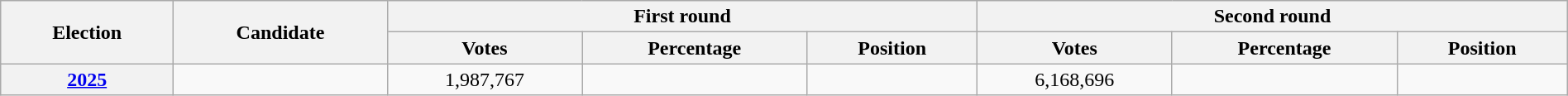<table class=wikitable width=100%>
<tr>
<th rowspan=2>Election</th>
<th rowspan=2>Candidate</th>
<th colspan=3>First round</th>
<th colspan=3>Second round</th>
</tr>
<tr>
<th>Votes</th>
<th>Percentage</th>
<th>Position</th>
<th>Votes</th>
<th>Percentage</th>
<th>Position</th>
</tr>
<tr align=center>
<th><a href='#'>2025</a></th>
<td></td>
<td>1,987,767</td>
<td></td>
<td></td>
<td>6,168,696</td>
<td></td>
<td></td>
</tr>
</table>
